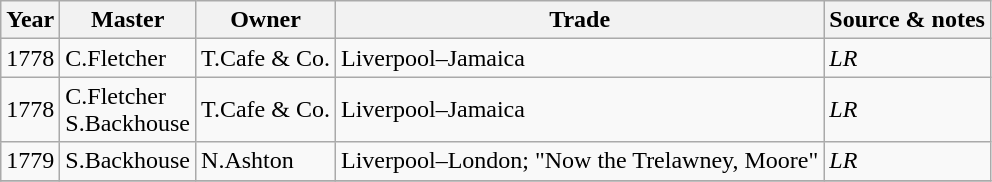<table class=" wikitable">
<tr>
<th>Year</th>
<th>Master</th>
<th>Owner</th>
<th>Trade</th>
<th>Source & notes</th>
</tr>
<tr>
<td>1778</td>
<td>C.Fletcher</td>
<td>T.Cafe & Co.</td>
<td>Liverpool–Jamaica</td>
<td><em>LR</em></td>
</tr>
<tr>
<td>1778</td>
<td>C.Fletcher<br>S.Backhouse</td>
<td>T.Cafe & Co.</td>
<td>Liverpool–Jamaica</td>
<td><em>LR</em></td>
</tr>
<tr>
<td>1779</td>
<td>S.Backhouse</td>
<td>N.Ashton</td>
<td>Liverpool–London; "Now the Trelawney, Moore"</td>
<td><em>LR</em></td>
</tr>
<tr>
</tr>
</table>
